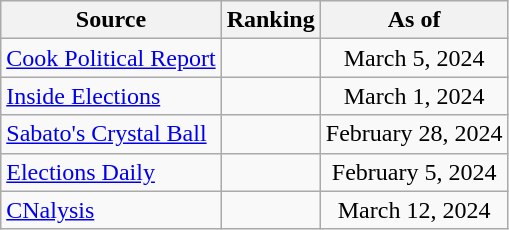<table class="wikitable" style="text-align:center">
<tr>
<th>Source</th>
<th>Ranking</th>
<th>As of</th>
</tr>
<tr>
<td align=left><a href='#'>Cook Political Report</a></td>
<td></td>
<td>March 5, 2024</td>
</tr>
<tr>
<td align=left><a href='#'>Inside Elections</a></td>
<td></td>
<td>March 1, 2024</td>
</tr>
<tr>
<td align=left><a href='#'>Sabato's Crystal Ball</a></td>
<td></td>
<td>February 28, 2024</td>
</tr>
<tr>
<td align=left><a href='#'>Elections Daily</a></td>
<td></td>
<td>February 5, 2024</td>
</tr>
<tr>
<td align=left><a href='#'>CNalysis</a></td>
<td></td>
<td>March 12, 2024</td>
</tr>
</table>
